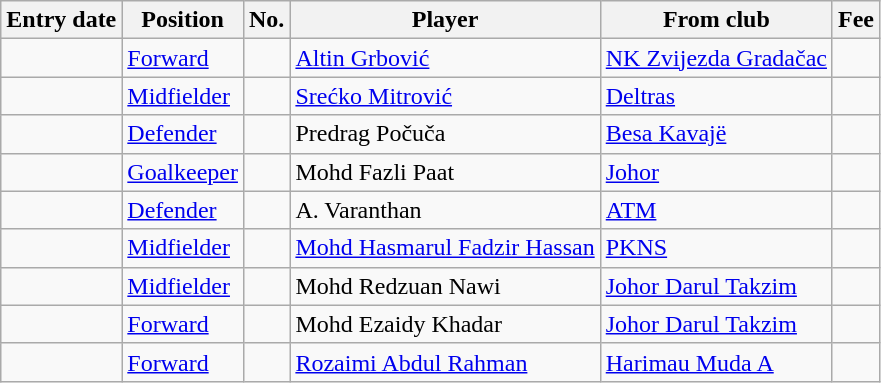<table class="wikitable sortable">
<tr>
<th>Entry date</th>
<th>Position</th>
<th>No.</th>
<th>Player</th>
<th>From club</th>
<th>Fee</th>
</tr>
<tr>
<td></td>
<td align="left"><a href='#'>Forward</a></td>
<td align="center"></td>
<td align="left"> <a href='#'>Altin Grbović</a></td>
<td align="left"> <a href='#'>NK Zvijezda Gradačac</a></td>
<td align=right></td>
</tr>
<tr>
<td></td>
<td align="left"><a href='#'>Midfielder</a></td>
<td align="center"></td>
<td align="left"> <a href='#'>Srećko Mitrović</a></td>
<td align="left"> <a href='#'>Deltras</a></td>
<td align=right></td>
</tr>
<tr>
<td></td>
<td align="left"><a href='#'>Defender</a></td>
<td align="left"></td>
<td align="left"> Predrag Počuča</td>
<td align="left"> <a href='#'>Besa Kavajë</a></td>
<td align=right></td>
</tr>
<tr>
<td></td>
<td align="left"><a href='#'>Goalkeeper</a></td>
<td align="left"></td>
<td align="left"> Mohd Fazli Paat</td>
<td align="left"> <a href='#'>Johor</a></td>
<td align=right></td>
</tr>
<tr>
<td></td>
<td align="left"><a href='#'>Defender</a></td>
<td align="left"></td>
<td align="left"> A. Varanthan</td>
<td align="left"> <a href='#'>ATM</a></td>
<td align=right></td>
</tr>
<tr>
<td></td>
<td align="left"><a href='#'>Midfielder</a></td>
<td align="left"></td>
<td align="left"> <a href='#'>Mohd Hasmarul Fadzir Hassan</a></td>
<td align="left"> <a href='#'>PKNS</a></td>
<td align=right></td>
</tr>
<tr>
<td></td>
<td align="left"><a href='#'>Midfielder</a></td>
<td align="left"></td>
<td align="left"> Mohd Redzuan Nawi</td>
<td align="left"> <a href='#'>Johor Darul Takzim</a></td>
<td align=right></td>
</tr>
<tr>
<td></td>
<td align="left"><a href='#'>Forward</a></td>
<td align="left"></td>
<td align="left"> Mohd Ezaidy Khadar</td>
<td align="left"> <a href='#'>Johor Darul Takzim</a></td>
<td align=right></td>
</tr>
<tr>
<td></td>
<td align="left"><a href='#'>Forward</a></td>
<td align="left"></td>
<td align="left"> <a href='#'>Rozaimi Abdul Rahman</a></td>
<td align="left"> <a href='#'>Harimau Muda A</a></td>
<td align=right></td>
</tr>
</table>
